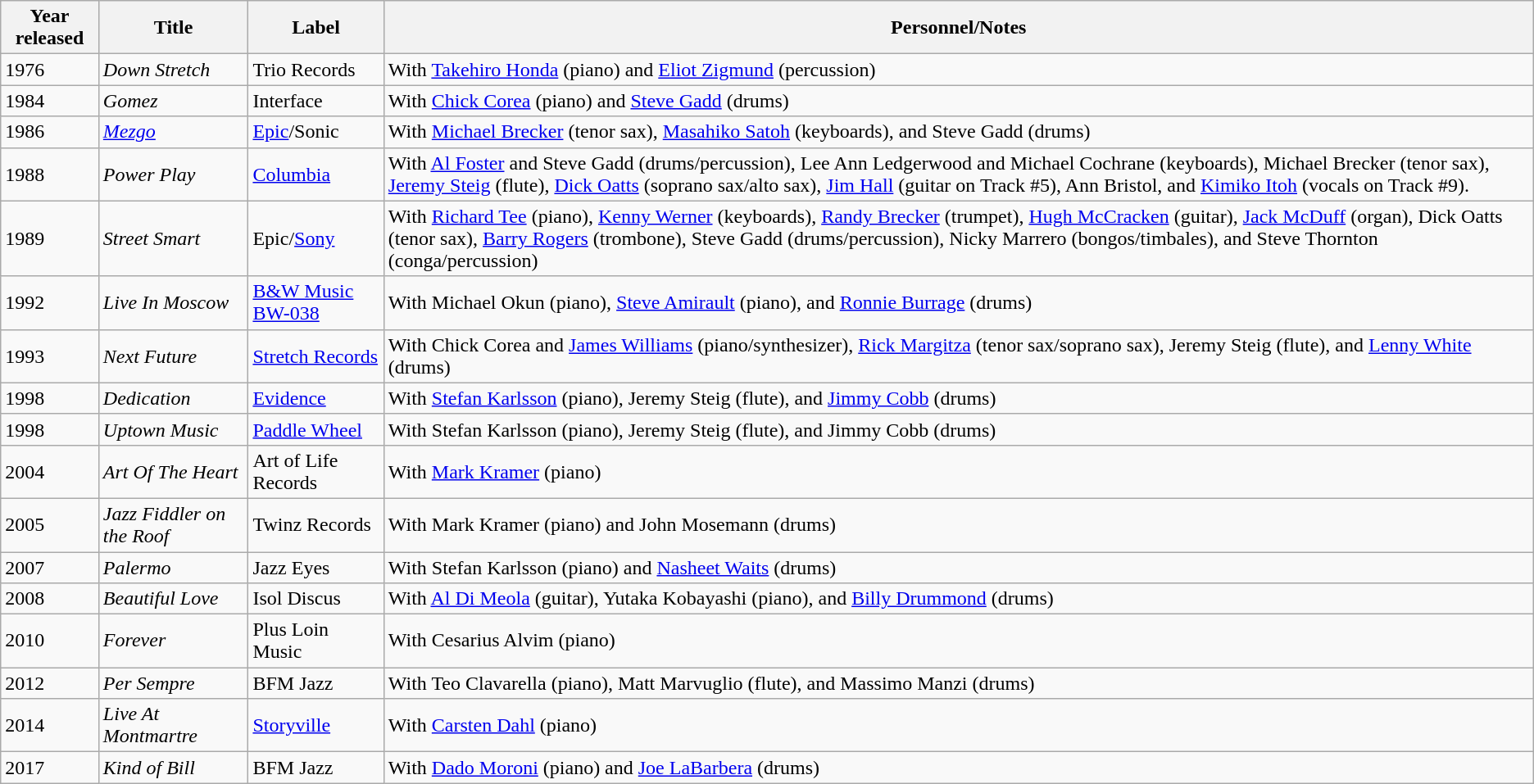<table class="wikitable sortable">
<tr>
<th>Year released</th>
<th>Title</th>
<th>Label</th>
<th>Personnel/Notes</th>
</tr>
<tr>
<td>1976</td>
<td><em>Down Stretch</em></td>
<td>Trio Records</td>
<td>With <a href='#'>Takehiro Honda</a> (piano) and <a href='#'>Eliot Zigmund</a> (percussion)</td>
</tr>
<tr>
<td>1984</td>
<td><em>Gomez</em></td>
<td>Interface</td>
<td>With <a href='#'>Chick Corea</a> (piano) and <a href='#'>Steve Gadd</a> (drums)</td>
</tr>
<tr>
<td>1986</td>
<td><em><a href='#'>Mezgo</a></em></td>
<td><a href='#'>Epic</a>/Sonic</td>
<td>With <a href='#'>Michael Brecker</a> (tenor sax), <a href='#'>Masahiko Satoh</a> (keyboards), and Steve Gadd (drums)</td>
</tr>
<tr>
<td>1988</td>
<td><em>Power Play</em></td>
<td><a href='#'>Columbia</a></td>
<td>With <a href='#'>Al Foster</a> and Steve Gadd (drums/percussion), Lee Ann Ledgerwood and Michael Cochrane (keyboards), Michael Brecker (tenor sax), <a href='#'>Jeremy Steig</a> (flute), <a href='#'>Dick Oatts</a> (soprano sax/alto sax), <a href='#'>Jim Hall</a> (guitar on Track #5), Ann Bristol, and <a href='#'>Kimiko Itoh</a> (vocals on Track #9).</td>
</tr>
<tr>
<td>1989</td>
<td><em>Street Smart</em></td>
<td>Epic/<a href='#'>Sony</a></td>
<td>With  <a href='#'>Richard Tee</a> (piano), <a href='#'>Kenny Werner</a> (keyboards), <a href='#'>Randy Brecker</a> (trumpet), <a href='#'>Hugh McCracken</a> (guitar), <a href='#'>Jack McDuff</a> (organ), Dick Oatts (tenor sax), <a href='#'>Barry Rogers</a> (trombone), Steve Gadd (drums/percussion), Nicky Marrero (bongos/timbales), and Steve Thornton (conga/percussion)</td>
</tr>
<tr>
<td>1992</td>
<td><em>Live In Moscow</em></td>
<td><a href='#'>B&W Music  BW-038</a></td>
<td>With Michael Okun (piano), <a href='#'>Steve Amirault</a> (piano), and <a href='#'>Ronnie Burrage</a> (drums)</td>
</tr>
<tr>
<td>1993</td>
<td><em>Next Future</em></td>
<td><a href='#'>Stretch Records</a></td>
<td>With Chick Corea and <a href='#'>James Williams</a> (piano/synthesizer), <a href='#'>Rick Margitza</a> (tenor sax/soprano sax), Jeremy Steig (flute), and <a href='#'>Lenny White</a> (drums)</td>
</tr>
<tr>
<td>1998</td>
<td><em>Dedication</em></td>
<td><a href='#'>Evidence</a></td>
<td>With <a href='#'>Stefan Karlsson</a> (piano), Jeremy Steig (flute), and <a href='#'>Jimmy Cobb</a> (drums)</td>
</tr>
<tr>
<td>1998</td>
<td><em>Uptown Music</em></td>
<td><a href='#'>Paddle Wheel</a></td>
<td>With Stefan Karlsson (piano), Jeremy Steig (flute), and Jimmy Cobb (drums)</td>
</tr>
<tr>
<td>2004</td>
<td><em>Art Of The Heart</em></td>
<td>Art of Life Records</td>
<td>With <a href='#'>Mark Kramer</a> (piano)</td>
</tr>
<tr>
<td>2005</td>
<td><em>Jazz Fiddler on the Roof</em></td>
<td>Twinz Records</td>
<td>With Mark Kramer (piano) and John Mosemann (drums)</td>
</tr>
<tr>
<td>2007</td>
<td><em>Palermo</em></td>
<td>Jazz Eyes</td>
<td>With Stefan Karlsson (piano) and <a href='#'>Nasheet Waits</a> (drums)</td>
</tr>
<tr>
<td>2008</td>
<td><em>Beautiful Love</em></td>
<td>Isol Discus</td>
<td>With <a href='#'>Al Di Meola</a> (guitar), Yutaka Kobayashi (piano), and <a href='#'>Billy Drummond</a> (drums)</td>
</tr>
<tr>
<td>2010</td>
<td><em>Forever</em></td>
<td>Plus Loin Music</td>
<td>With Cesarius Alvim (piano)</td>
</tr>
<tr>
<td>2012</td>
<td><em>Per Sempre</em></td>
<td>BFM Jazz</td>
<td>With Teo Clavarella (piano), Matt Marvuglio (flute), and Massimo Manzi (drums)</td>
</tr>
<tr>
<td>2014</td>
<td><em>Live At Montmartre</em></td>
<td><a href='#'>Storyville</a></td>
<td>With <a href='#'>Carsten Dahl</a> (piano)</td>
</tr>
<tr>
<td>2017</td>
<td><em>Kind of Bill</em></td>
<td>BFM Jazz</td>
<td>With <a href='#'>Dado Moroni</a> (piano) and <a href='#'>Joe LaBarbera</a> (drums)</td>
</tr>
</table>
